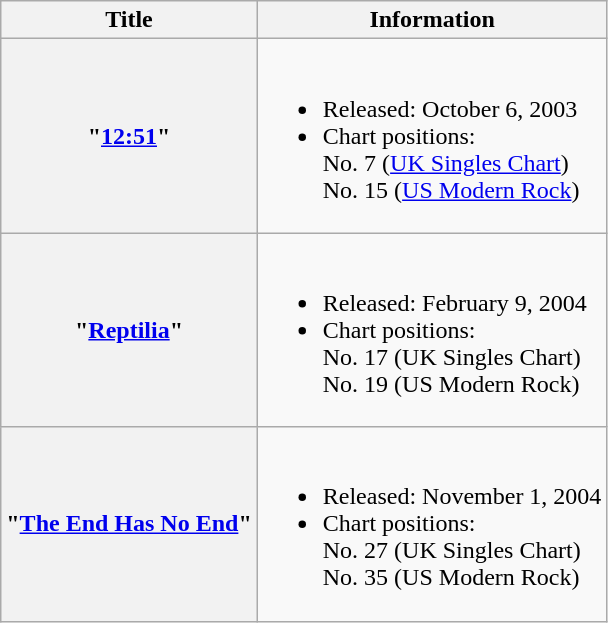<table class="wikitable plainrowheaders">
<tr>
<th scope="col">Title</th>
<th scope="col">Information</th>
</tr>
<tr>
<th scope="row">"<a href='#'>12:51</a>"</th>
<td><br><ul><li>Released: October 6, 2003</li><li>Chart positions:<br>No. 7 (<a href='#'>UK Singles Chart</a>)<br>No. 15 (<a href='#'>US Modern Rock</a>)</li></ul></td>
</tr>
<tr>
<th scope="row">"<a href='#'>Reptilia</a>"</th>
<td><br><ul><li>Released: February 9, 2004</li><li>Chart positions:<br>No. 17 (UK Singles Chart)<br>No. 19 (US Modern Rock)</li></ul></td>
</tr>
<tr>
<th scope="row">"<a href='#'>The End Has No End</a>"</th>
<td><br><ul><li>Released: November 1, 2004</li><li>Chart positions:<br>No. 27 (UK Singles Chart)<br>No. 35 (US Modern Rock)</li></ul></td>
</tr>
</table>
